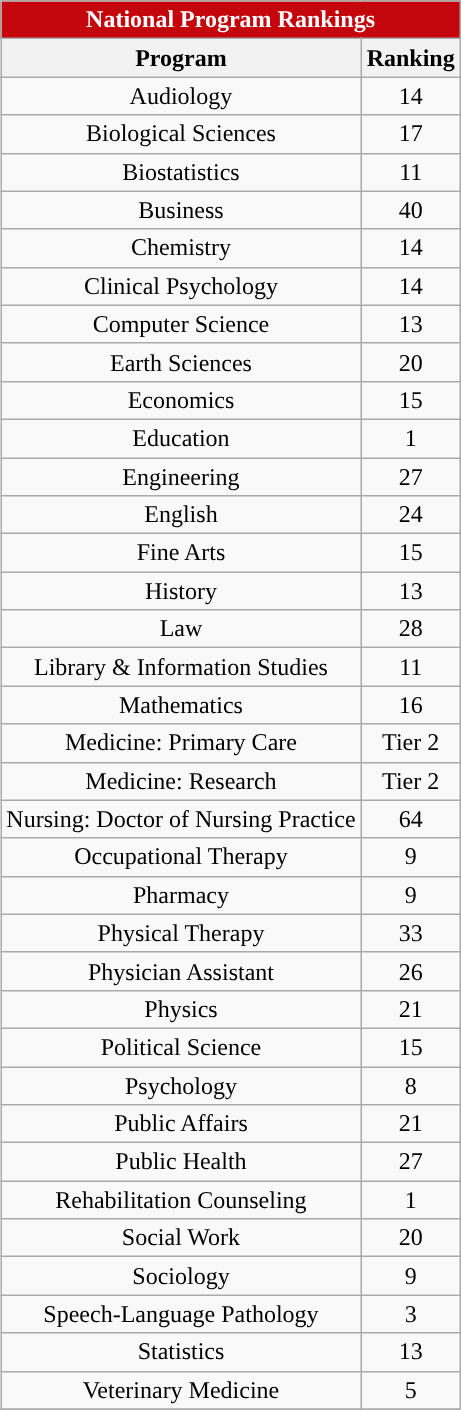<table class="wikitable sortable collapsible collapsed" style="float:right; clear:right; text-align:center">
<tr>
<th colspan=4 style="background:#C5050C; color:#FFFFFF; ">National Program Rankings</th>
</tr>
<tr>
<th>Program</th>
<th>Ranking</th>
</tr>
<tr>
<td>Audiology</td>
<td>14</td>
</tr>
<tr>
<td>Biological Sciences</td>
<td>17</td>
</tr>
<tr>
<td>Biostatistics</td>
<td>11</td>
</tr>
<tr>
<td>Business</td>
<td>40</td>
</tr>
<tr>
<td>Chemistry</td>
<td>14</td>
</tr>
<tr>
<td>Clinical Psychology</td>
<td>14</td>
</tr>
<tr>
<td>Computer Science</td>
<td>13</td>
</tr>
<tr>
<td>Earth Sciences</td>
<td>20</td>
</tr>
<tr>
<td>Economics</td>
<td>15</td>
</tr>
<tr>
<td>Education</td>
<td>1</td>
</tr>
<tr>
<td>Engineering</td>
<td>27</td>
</tr>
<tr>
<td>English</td>
<td>24</td>
</tr>
<tr>
<td>Fine Arts</td>
<td>15</td>
</tr>
<tr>
<td>History</td>
<td>13</td>
</tr>
<tr>
<td>Law</td>
<td>28</td>
</tr>
<tr>
<td>Library & Information Studies</td>
<td>11</td>
</tr>
<tr>
<td>Mathematics</td>
<td>16</td>
</tr>
<tr>
<td>Medicine: Primary Care</td>
<td>Tier 2</td>
</tr>
<tr>
<td>Medicine: Research</td>
<td>Tier 2</td>
</tr>
<tr>
<td>Nursing: Doctor of Nursing Practice</td>
<td>64</td>
</tr>
<tr>
<td>Occupational Therapy</td>
<td>9</td>
</tr>
<tr>
<td>Pharmacy</td>
<td>9</td>
</tr>
<tr>
<td>Physical Therapy</td>
<td>33</td>
</tr>
<tr>
<td>Physician Assistant</td>
<td>26</td>
</tr>
<tr>
<td>Physics</td>
<td>21</td>
</tr>
<tr>
<td>Political Science</td>
<td>15</td>
</tr>
<tr>
<td>Psychology</td>
<td>8</td>
</tr>
<tr>
<td>Public Affairs</td>
<td>21</td>
</tr>
<tr>
<td>Public Health</td>
<td>27</td>
</tr>
<tr>
<td>Rehabilitation Counseling</td>
<td>1</td>
</tr>
<tr>
<td>Social Work</td>
<td>20</td>
</tr>
<tr>
<td>Sociology</td>
<td>9</td>
</tr>
<tr>
<td>Speech-Language Pathology</td>
<td>3</td>
</tr>
<tr>
<td>Statistics</td>
<td>13</td>
</tr>
<tr>
<td>Veterinary Medicine</td>
<td>5</td>
</tr>
<tr>
</tr>
</table>
